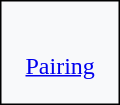<table border=1 style="border:0px">
<tr>
<td style="border:1px solid #000000; padding:1.0em; background-color:#F8F9FA"><br><a href='#'>Pairing</a></td>
</tr>
</table>
